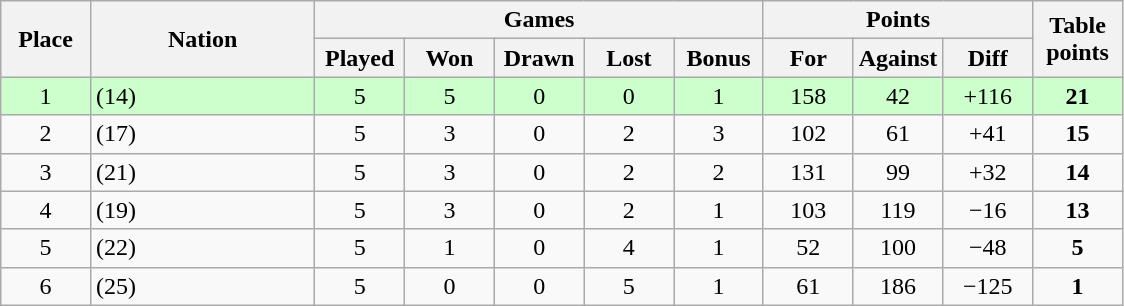<table class="wikitable" style="text-align:center">
<tr>
<th rowspan=2 width="8%">Place</th>
<th rowspan=2 width="20%">Nation</th>
<th colspan=5 width="40%">Games</th>
<th colspan=3 width="24%">Points</th>
<th rowspan=2 width="10%">Table<br>points</th>
</tr>
<tr>
<th width="8%">Played</th>
<th width="8%">Won</th>
<th width="8%">Drawn</th>
<th width="8%">Lost</th>
<th width="8%">Bonus</th>
<th width="8%">For</th>
<th width="8%">Against</th>
<th width="8%">Diff</th>
</tr>
<tr bgcolor="#ccffcc">
<td>1</td>
<td align=left> (14)</td>
<td>5</td>
<td>5</td>
<td>0</td>
<td>0</td>
<td>1</td>
<td>158</td>
<td>42</td>
<td>+116</td>
<td><strong>21</strong></td>
</tr>
<tr>
<td>2</td>
<td align=left> (17)</td>
<td>5</td>
<td>3</td>
<td>0</td>
<td>2</td>
<td>3</td>
<td>102</td>
<td>61</td>
<td>+41</td>
<td><strong>15</strong></td>
</tr>
<tr>
<td>3</td>
<td align=left> (21)</td>
<td>5</td>
<td>3</td>
<td>0</td>
<td>2</td>
<td>2</td>
<td>131</td>
<td>99</td>
<td>+32</td>
<td><strong>14</strong></td>
</tr>
<tr>
<td>4</td>
<td align=left> (19)</td>
<td>5</td>
<td>3</td>
<td>0</td>
<td>2</td>
<td>1</td>
<td>103</td>
<td>119</td>
<td>−16</td>
<td><strong>13</strong></td>
</tr>
<tr>
<td>5</td>
<td align=left> (22)</td>
<td>5</td>
<td>1</td>
<td>0</td>
<td>4</td>
<td>1</td>
<td>52</td>
<td>100</td>
<td>−48</td>
<td><strong>5</strong></td>
</tr>
<tr>
<td>6</td>
<td align=left> (25)</td>
<td>5</td>
<td>0</td>
<td>0</td>
<td>5</td>
<td>1</td>
<td>61</td>
<td>186</td>
<td>−125</td>
<td><strong>1</strong></td>
</tr>
</table>
